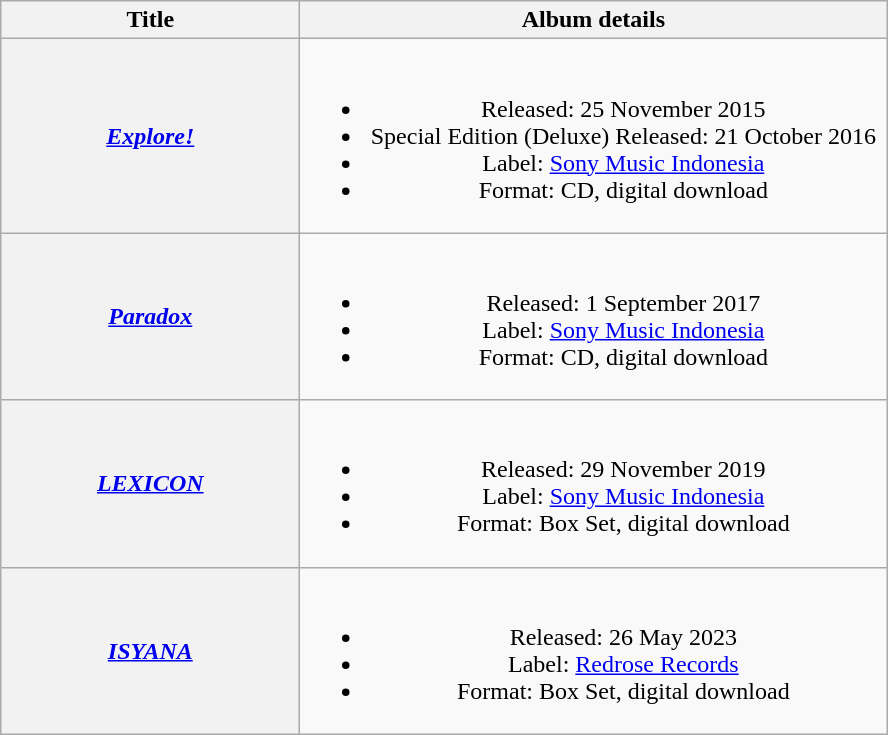<table class="wikitable plainrowheaders" style="text-align:center;">
<tr>
<th scope="col" style="width:12em;">Title</th>
<th scope="col" style="width:24em;">Album details</th>
</tr>
<tr>
<th scope="row"><em><a href='#'>Explore!</a></em></th>
<td><br><ul><li>Released: 25 November 2015</li><li>Special Edition (Deluxe) Released: 21 October 2016</li><li>Label: <a href='#'>Sony Music Indonesia</a></li><li>Format: CD, digital download</li></ul></td>
</tr>
<tr>
<th scope="row"><em><a href='#'>Paradox</a></em></th>
<td><br><ul><li>Released: 1 September 2017</li><li>Label: <a href='#'>Sony Music Indonesia</a></li><li>Format: CD, digital download</li></ul></td>
</tr>
<tr>
<th scope="row"><em><a href='#'>LEXICON</a></em></th>
<td><br><ul><li>Released: 29 November 2019</li><li>Label: <a href='#'>Sony Music Indonesia</a></li><li>Format: Box Set, digital download</li></ul></td>
</tr>
<tr>
<th scope="row"><em><a href='#'>ISYANA</a></em></th>
<td><br><ul><li>Released: 26 May 2023</li><li>Label: <a href='#'>Redrose Records</a></li><li>Format: Box Set, digital download</li></ul></td>
</tr>
</table>
